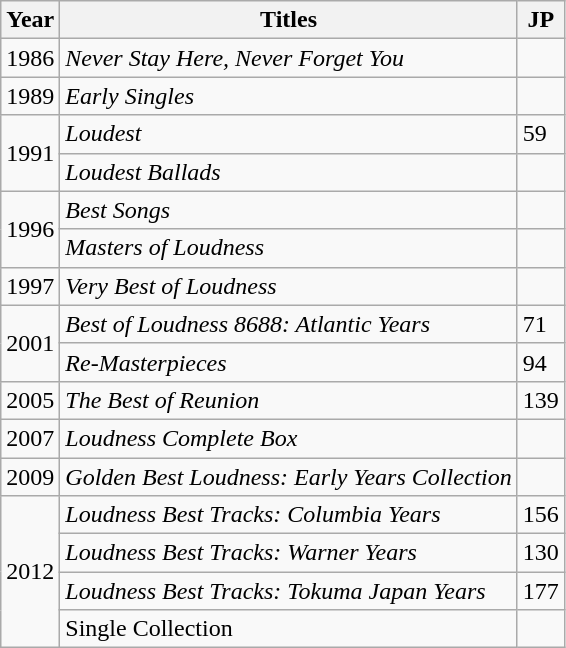<table class="wikitable">
<tr>
<th>Year</th>
<th>Titles</th>
<th>JP</th>
</tr>
<tr>
<td>1986</td>
<td><em>Never Stay Here, Never Forget You</em></td>
<td></td>
</tr>
<tr>
<td>1989</td>
<td><em>Early Singles</em></td>
<td></td>
</tr>
<tr>
<td rowspan="2">1991</td>
<td><em>Loudest</em></td>
<td>59</td>
</tr>
<tr>
<td><em>Loudest Ballads</em></td>
<td></td>
</tr>
<tr>
<td rowspan="2">1996</td>
<td><em>Best Songs</em></td>
<td></td>
</tr>
<tr>
<td><em>Masters of Loudness</em></td>
<td></td>
</tr>
<tr>
<td>1997</td>
<td><em>Very Best of Loudness</em></td>
<td></td>
</tr>
<tr>
<td rowspan="2">2001</td>
<td><em>Best of Loudness 8688: Atlantic Years</em></td>
<td>71</td>
</tr>
<tr>
<td><em>Re-Masterpieces</em></td>
<td>94</td>
</tr>
<tr>
<td>2005</td>
<td><em>The Best of Reunion</em></td>
<td>139</td>
</tr>
<tr>
<td>2007</td>
<td><em>Loudness Complete Box</em></td>
<td></td>
</tr>
<tr>
<td>2009</td>
<td><em>Golden Best Loudness: Early Years Collection</em></td>
<td></td>
</tr>
<tr>
<td rowspan="4">2012</td>
<td><em>Loudness Best Tracks: Columbia Years</em></td>
<td>156</td>
</tr>
<tr>
<td><em>Loudness Best Tracks: Warner Years</em></td>
<td>130</td>
</tr>
<tr>
<td><em>Loudness Best Tracks: Tokuma Japan Years</em></td>
<td>177</td>
</tr>
<tr>
<td>Single Collection</td>
<td></td>
</tr>
</table>
